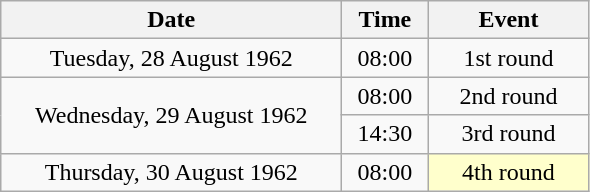<table class = "wikitable" style="text-align:center;">
<tr>
<th width=220>Date</th>
<th width=50>Time</th>
<th width=100>Event</th>
</tr>
<tr>
<td>Tuesday, 28 August 1962</td>
<td>08:00</td>
<td>1st round</td>
</tr>
<tr>
<td rowspan=2>Wednesday, 29 August 1962</td>
<td>08:00</td>
<td>2nd round</td>
</tr>
<tr>
<td>14:30</td>
<td>3rd round</td>
</tr>
<tr>
<td>Thursday, 30 August 1962</td>
<td>08:00</td>
<td bgcolor=ffffcc>4th round</td>
</tr>
</table>
